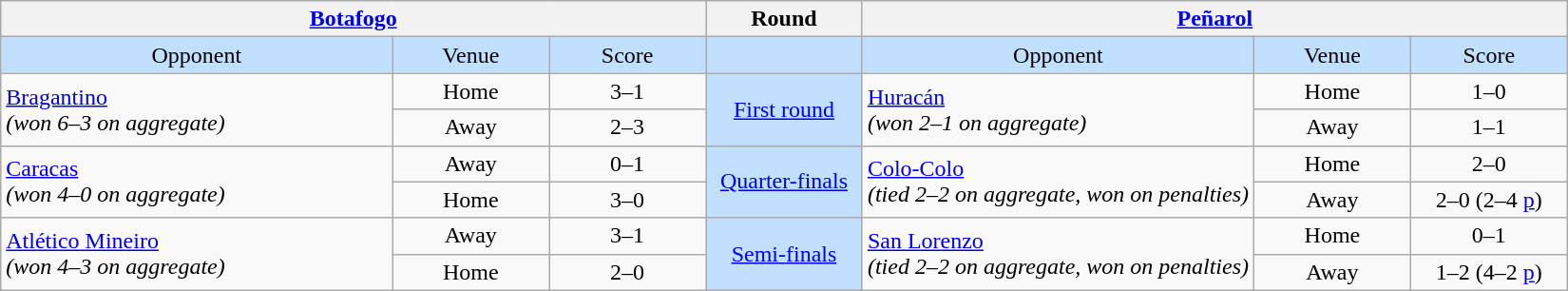<table class="wikitable" style="text-align: center;">
<tr>
<th colspan=3> <a href='#'>Botafogo</a></th>
<th>Round</th>
<th colspan=3> <a href='#'>Peñarol</a></th>
</tr>
<tr bgcolor=#c1e0ff>
<td width=25%>Opponent</td>
<td width=10%>Venue</td>
<td width=10%>Score</td>
<td width=10%></td>
<td width=25%>Opponent</td>
<td width=10%>Venue</td>
<td width=10%>Score</td>
</tr>
<tr>
<td rowspan=2 align=left> <a href='#'>Bragantino</a><br><em>(won 6–3 on aggregate)</em></td>
<td>Home</td>
<td>3–1</td>
<td rowspan=2 bgcolor=#c1e0ff><a href='#'>First round</a></td>
<td rowspan=2 align=left> <a href='#'>Huracán</a><br><em>(won 2–1 on aggregate)</em></td>
<td>Home</td>
<td>1–0</td>
</tr>
<tr>
<td>Away</td>
<td>2–3</td>
<td>Away</td>
<td>1–1</td>
</tr>
<tr>
<td rowspan=2 align=left> <a href='#'>Caracas</a><br><em>(won 4–0 on aggregate)</em></td>
<td>Away</td>
<td>0–1</td>
<td rowspan=2 bgcolor=#c1e0ff><a href='#'>Quarter-finals</a></td>
<td rowspan=2 align=left> <a href='#'>Colo-Colo</a><br><em>(tied 2–2 on aggregate, won on penalties)</em></td>
<td>Home</td>
<td>2–0</td>
</tr>
<tr>
<td>Home</td>
<td>3–0</td>
<td>Away</td>
<td>2–0 (2–4 <a href='#'>p</a>)</td>
</tr>
<tr>
<td rowspan=2 align=left> <a href='#'>Atlético Mineiro</a><br><em>(won 4–3 on aggregate)</em></td>
<td>Away</td>
<td>3–1</td>
<td rowspan=2 bgcolor=#c1e0ff><a href='#'>Semi-finals</a></td>
<td rowspan=2 align=left> <a href='#'>San Lorenzo</a><br><em>(tied 2–2 on aggregate, won on penalties)</em></td>
<td>Home</td>
<td>0–1</td>
</tr>
<tr>
<td>Home</td>
<td>2–0</td>
<td>Away</td>
<td>1–2 (4–2 <a href='#'>p</a>)</td>
</tr>
</table>
